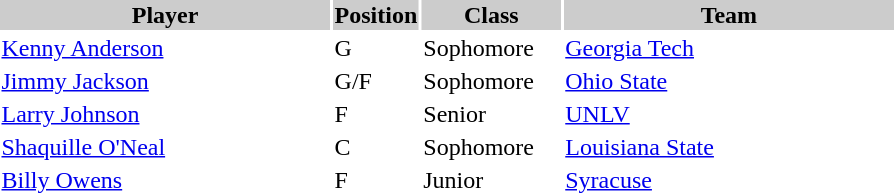<table style="width:600px" "border:'1' 'solid' 'gray'">
<tr>
<th style="background:#CCCCCC;width:40%">Player</th>
<th style="background:#CCCCCC;width:4%">Position</th>
<th style="background:#CCCCCC;width:16%">Class</th>
<th style="background:#CCCCCC;width:40%">Team</th>
</tr>
<tr>
<td><a href='#'>Kenny Anderson</a></td>
<td>G</td>
<td>Sophomore</td>
<td><a href='#'>Georgia Tech</a></td>
</tr>
<tr>
<td><a href='#'>Jimmy Jackson</a></td>
<td>G/F</td>
<td>Sophomore</td>
<td><a href='#'>Ohio State</a></td>
</tr>
<tr>
<td><a href='#'>Larry Johnson</a></td>
<td>F</td>
<td>Senior</td>
<td><a href='#'>UNLV</a></td>
</tr>
<tr>
<td><a href='#'>Shaquille O'Neal</a></td>
<td>C</td>
<td>Sophomore</td>
<td><a href='#'>Louisiana State</a></td>
</tr>
<tr>
<td><a href='#'>Billy Owens</a></td>
<td>F</td>
<td>Junior</td>
<td><a href='#'>Syracuse</a></td>
</tr>
</table>
